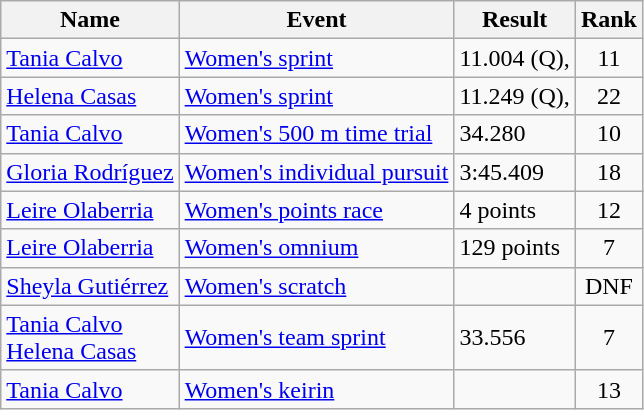<table class="wikitable sortable">
<tr>
<th>Name</th>
<th>Event</th>
<th>Result</th>
<th>Rank</th>
</tr>
<tr>
<td><a href='#'>Tania Calvo</a></td>
<td><a href='#'>Women's sprint</a></td>
<td>11.004 (Q),</td>
<td align=center>11</td>
</tr>
<tr>
<td><a href='#'>Helena Casas</a></td>
<td><a href='#'>Women's sprint</a></td>
<td>11.249 (Q),</td>
<td align=center>22</td>
</tr>
<tr>
<td><a href='#'>Tania Calvo</a></td>
<td><a href='#'>Women's 500 m time trial</a></td>
<td>34.280</td>
<td align=center>10</td>
</tr>
<tr>
<td><a href='#'>Gloria Rodríguez</a></td>
<td><a href='#'>Women's individual pursuit</a></td>
<td>3:45.409</td>
<td align=center>18</td>
</tr>
<tr>
<td><a href='#'>Leire Olaberria</a></td>
<td><a href='#'>Women's points race</a></td>
<td>4 points</td>
<td align=center>12</td>
</tr>
<tr>
<td><a href='#'>Leire Olaberria</a></td>
<td><a href='#'>Women's omnium</a></td>
<td>129 points</td>
<td align=center>7</td>
</tr>
<tr>
<td><a href='#'>Sheyla Gutiérrez</a></td>
<td><a href='#'>Women's scratch</a></td>
<td></td>
<td align=center>DNF</td>
</tr>
<tr>
<td><a href='#'>Tania Calvo</a><br><a href='#'>Helena Casas</a></td>
<td><a href='#'>Women's team sprint</a></td>
<td>33.556</td>
<td align=center>7</td>
</tr>
<tr>
<td><a href='#'>Tania Calvo</a></td>
<td><a href='#'>Women's keirin</a></td>
<td></td>
<td align=center>13</td>
</tr>
</table>
